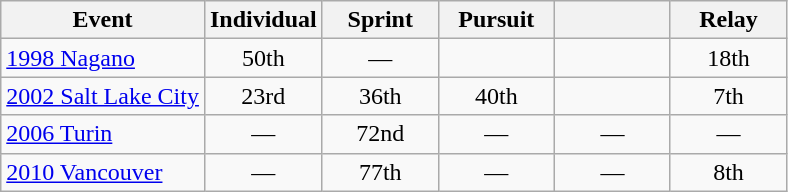<table class="wikitable" style="text-align: center;">
<tr ">
<th>Event</th>
<th style="width:70px;">Individual</th>
<th style="width:70px;">Sprint</th>
<th style="width:70px;">Pursuit</th>
<th style="width:70px;"></th>
<th style="width:70px;">Relay</th>
</tr>
<tr>
<td align=left> <a href='#'>1998 Nagano</a></td>
<td>50th</td>
<td>—</td>
<td></td>
<td></td>
<td>18th</td>
</tr>
<tr>
<td align=left> <a href='#'>2002 Salt Lake City</a></td>
<td>23rd</td>
<td>36th</td>
<td>40th</td>
<td></td>
<td>7th</td>
</tr>
<tr>
<td align=left> <a href='#'>2006 Turin</a></td>
<td>—</td>
<td>72nd</td>
<td>—</td>
<td>—</td>
<td>—</td>
</tr>
<tr>
<td align=left> <a href='#'>2010 Vancouver</a></td>
<td>—</td>
<td>77th</td>
<td>—</td>
<td>—</td>
<td>8th</td>
</tr>
</table>
